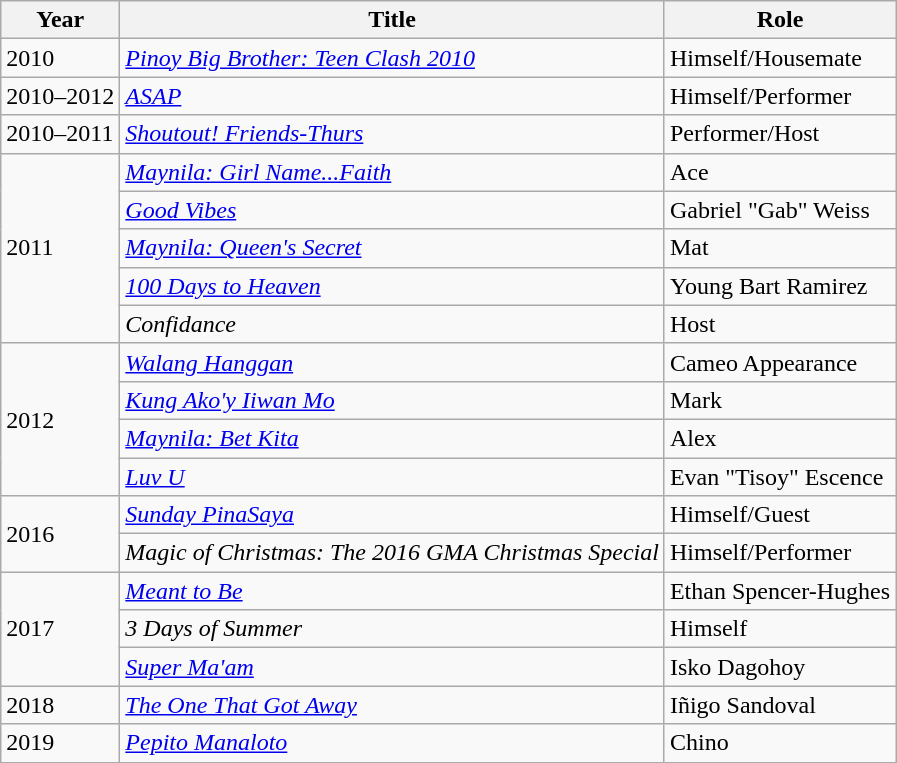<table class="wikitable sortable">
<tr>
<th>Year</th>
<th>Title</th>
<th>Role</th>
</tr>
<tr>
<td>2010</td>
<td><em><a href='#'>Pinoy Big Brother: Teen Clash 2010</a></em></td>
<td>Himself/Housemate</td>
</tr>
<tr>
<td>2010–2012</td>
<td><em><a href='#'>ASAP</a></em></td>
<td>Himself/Performer</td>
</tr>
<tr>
<td>2010–2011</td>
<td><em><a href='#'>Shoutout! Friends-Thurs</a></em></td>
<td>Performer/Host</td>
</tr>
<tr>
<td rowspan="5">2011</td>
<td><em><a href='#'>Maynila: Girl Name...Faith</a></em></td>
<td>Ace</td>
</tr>
<tr>
<td><em><a href='#'>Good Vibes</a></em></td>
<td>Gabriel "Gab" Weiss</td>
</tr>
<tr>
<td><em><a href='#'>Maynila: Queen's Secret</a></em></td>
<td>Mat</td>
</tr>
<tr>
<td><em><a href='#'>100 Days to Heaven</a></em></td>
<td>Young Bart Ramirez</td>
</tr>
<tr>
<td><em>Confidance</em></td>
<td>Host</td>
</tr>
<tr>
<td rowspan=4>2012</td>
<td><em><a href='#'>Walang Hanggan</a></em></td>
<td>Cameo Appearance</td>
</tr>
<tr>
<td><em><a href='#'>Kung Ako'y Iiwan Mo</a></em></td>
<td>Mark</td>
</tr>
<tr>
<td><em><a href='#'>Maynila: Bet Kita</a></em></td>
<td>Alex</td>
</tr>
<tr>
<td><em><a href='#'>Luv U</a></em></td>
<td>Evan "Tisoy" Escence</td>
</tr>
<tr>
<td rowspan=2>2016</td>
<td><em><a href='#'>Sunday PinaSaya</a></em></td>
<td>Himself/Guest</td>
</tr>
<tr>
<td><em>Magic of Christmas: The 2016 GMA Christmas Special</em></td>
<td>Himself/Performer</td>
</tr>
<tr>
<td rowspan=3>2017</td>
<td><em><a href='#'>Meant to Be</a></em></td>
<td>Ethan Spencer-Hughes</td>
</tr>
<tr>
<td><em>3 Days of Summer</em></td>
<td>Himself</td>
</tr>
<tr>
<td><em><a href='#'>Super Ma'am</a></em></td>
<td>Isko Dagohoy</td>
</tr>
<tr>
<td>2018</td>
<td><em><a href='#'>The One That Got Away</a></em></td>
<td>Iñigo Sandoval</td>
</tr>
<tr>
<td>2019</td>
<td><em><a href='#'>Pepito Manaloto</a></em></td>
<td>Chino</td>
</tr>
</table>
